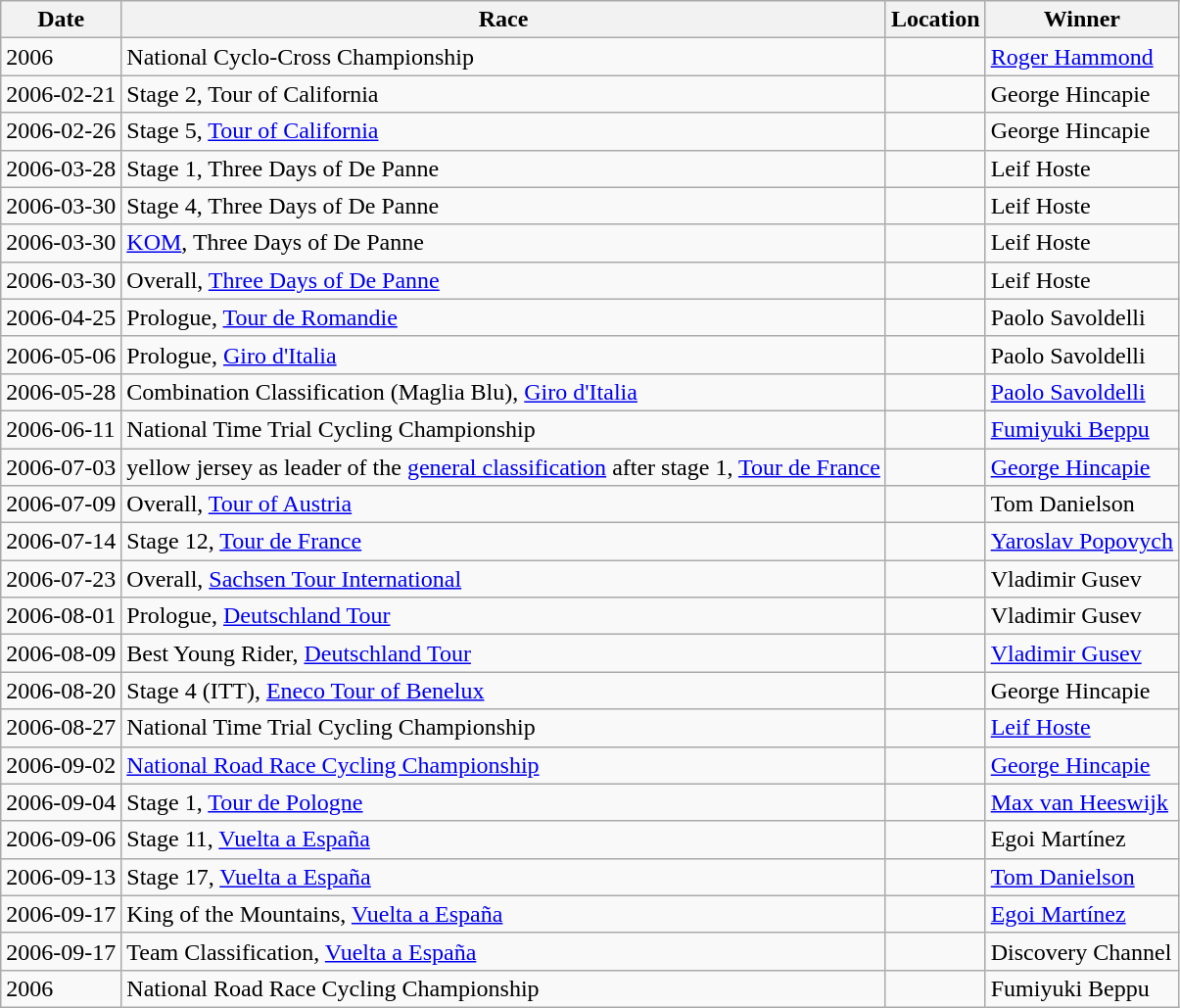<table class="wikitable sortable">
<tr>
<th>Date</th>
<th>Race</th>
<th>Location</th>
<th>Winner</th>
</tr>
<tr>
<td>2006</td>
<td> National Cyclo-Cross Championship</td>
<td></td>
<td><a href='#'>Roger Hammond</a></td>
</tr>
<tr>
<td>2006-02-21</td>
<td>Stage 2, Tour of California</td>
<td></td>
<td>George Hincapie</td>
</tr>
<tr>
<td>2006-02-26</td>
<td>Stage 5, <a href='#'>Tour of California</a></td>
<td></td>
<td>George Hincapie</td>
</tr>
<tr>
<td>2006-03-28</td>
<td>Stage 1, Three Days of De Panne</td>
<td></td>
<td>Leif Hoste</td>
</tr>
<tr>
<td>2006-03-30</td>
<td>Stage 4, Three Days of De Panne</td>
<td></td>
<td>Leif Hoste</td>
</tr>
<tr>
<td>2006-03-30</td>
<td><a href='#'>KOM</a>, Three Days of De Panne</td>
<td></td>
<td>Leif Hoste</td>
</tr>
<tr>
<td>2006-03-30</td>
<td>Overall, <a href='#'>Three Days of De Panne</a></td>
<td></td>
<td>Leif Hoste</td>
</tr>
<tr>
<td>2006-04-25</td>
<td>Prologue, <a href='#'>Tour de Romandie</a></td>
<td></td>
<td>Paolo Savoldelli</td>
</tr>
<tr>
<td>2006-05-06</td>
<td>Prologue, <a href='#'>Giro d'Italia</a></td>
<td></td>
<td>Paolo Savoldelli</td>
</tr>
<tr>
<td>2006-05-28</td>
<td>Combination Classification (Maglia Blu), <a href='#'>Giro d'Italia</a></td>
<td></td>
<td><a href='#'>Paolo Savoldelli</a></td>
</tr>
<tr>
<td>2006-06-11</td>
<td> National Time Trial Cycling Championship</td>
<td></td>
<td><a href='#'>Fumiyuki Beppu</a></td>
</tr>
<tr>
<td>2006-07-03</td>
<td>yellow jersey as leader of the <a href='#'>general classification</a> after stage 1, <a href='#'>Tour de France</a> </td>
<td></td>
<td><a href='#'>George Hincapie</a></td>
</tr>
<tr>
<td>2006-07-09</td>
<td>Overall, <a href='#'>Tour of Austria</a></td>
<td></td>
<td>Tom Danielson</td>
</tr>
<tr>
<td>2006-07-14</td>
<td>Stage 12, <a href='#'>Tour de France</a></td>
<td></td>
<td><a href='#'>Yaroslav Popovych</a></td>
</tr>
<tr>
<td>2006-07-23</td>
<td>Overall, <a href='#'>Sachsen Tour International</a></td>
<td></td>
<td>Vladimir Gusev</td>
</tr>
<tr>
<td>2006-08-01</td>
<td>Prologue, <a href='#'>Deutschland Tour</a></td>
<td></td>
<td>Vladimir Gusev</td>
</tr>
<tr>
<td>2006-08-09</td>
<td>Best Young Rider, <a href='#'>Deutschland Tour</a></td>
<td></td>
<td><a href='#'>Vladimir Gusev</a></td>
</tr>
<tr>
<td>2006-08-20</td>
<td>Stage 4 (ITT), <a href='#'>Eneco Tour of Benelux</a></td>
<td></td>
<td>George Hincapie</td>
</tr>
<tr>
<td>2006-08-27</td>
<td> National Time Trial Cycling Championship </td>
<td></td>
<td><a href='#'>Leif Hoste</a></td>
</tr>
<tr>
<td>2006-09-02</td>
<td> <a href='#'>National Road Race Cycling Championship</a></td>
<td></td>
<td><a href='#'>George Hincapie</a></td>
</tr>
<tr>
<td>2006-09-04</td>
<td>Stage 1, <a href='#'>Tour de Pologne</a></td>
<td></td>
<td><a href='#'>Max van Heeswijk</a></td>
</tr>
<tr>
<td>2006-09-06</td>
<td>Stage 11, <a href='#'>Vuelta a España</a></td>
<td></td>
<td>Egoi Martínez</td>
</tr>
<tr>
<td>2006-09-13</td>
<td>Stage 17, <a href='#'>Vuelta a España</a></td>
<td></td>
<td><a href='#'>Tom Danielson</a></td>
</tr>
<tr>
<td>2006-09-17</td>
<td>King of the Mountains, <a href='#'>Vuelta a España</a> </td>
<td></td>
<td><a href='#'>Egoi Martínez</a></td>
</tr>
<tr>
<td>2006-09-17</td>
<td>Team Classification, <a href='#'>Vuelta a España</a></td>
<td></td>
<td>Discovery Channel</td>
</tr>
<tr>
<td>2006</td>
<td> National Road Race Cycling Championship</td>
<td></td>
<td>Fumiyuki Beppu</td>
</tr>
</table>
